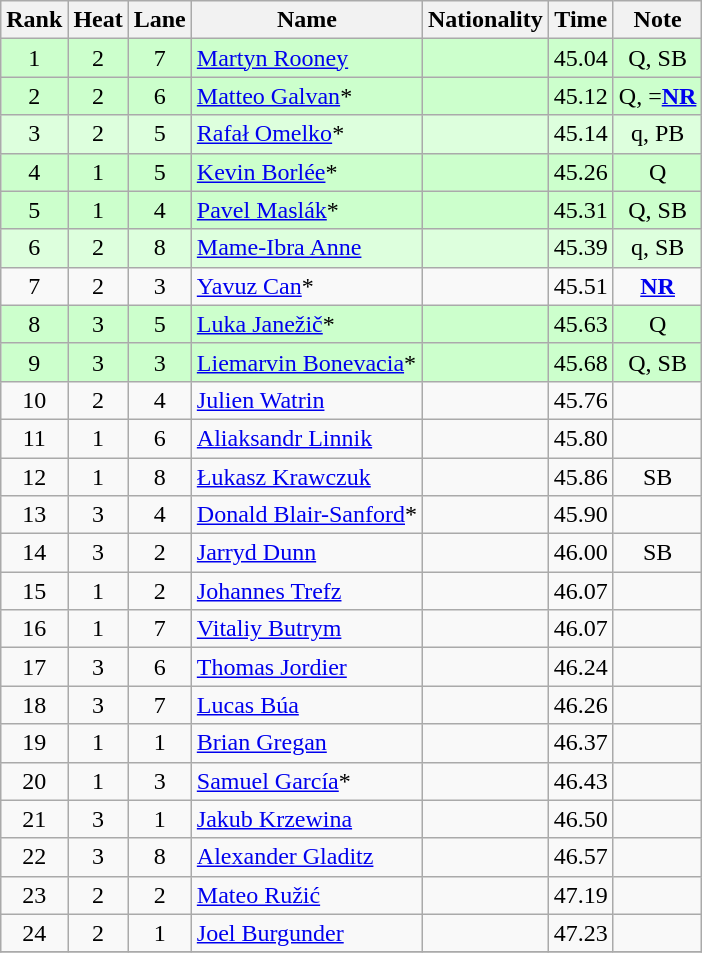<table class="wikitable sortable" style="text-align:center">
<tr>
<th>Rank</th>
<th>Heat</th>
<th>Lane</th>
<th>Name</th>
<th>Nationality</th>
<th>Time</th>
<th>Note</th>
</tr>
<tr bgcolor=ccffcc>
<td>1</td>
<td>2</td>
<td>7</td>
<td align=left><a href='#'>Martyn Rooney</a></td>
<td align=left></td>
<td>45.04</td>
<td>Q, SB</td>
</tr>
<tr bgcolor=ccffcc>
<td>2</td>
<td>2</td>
<td>6</td>
<td align=left><a href='#'>Matteo Galvan</a>*</td>
<td align=left></td>
<td>45.12</td>
<td>Q, =<strong><a href='#'>NR</a></strong></td>
</tr>
<tr bgcolor=ddffdd>
<td>3</td>
<td>2</td>
<td>5</td>
<td align=left><a href='#'>Rafał Omelko</a>*</td>
<td align=left></td>
<td>45.14</td>
<td>q, PB</td>
</tr>
<tr bgcolor=ccffcc>
<td>4</td>
<td>1</td>
<td>5</td>
<td align=left><a href='#'>Kevin Borlée</a>*</td>
<td align=left></td>
<td>45.26</td>
<td>Q</td>
</tr>
<tr bgcolor=ccffcc>
<td>5</td>
<td>1</td>
<td>4</td>
<td align=left><a href='#'>Pavel Maslák</a>*</td>
<td align=left></td>
<td>45.31</td>
<td>Q, SB</td>
</tr>
<tr bgcolor=ddffdd>
<td>6</td>
<td>2</td>
<td>8</td>
<td align=left><a href='#'>Mame-Ibra Anne</a></td>
<td align=left></td>
<td>45.39</td>
<td>q, SB</td>
</tr>
<tr>
<td>7</td>
<td>2</td>
<td>3</td>
<td align=left><a href='#'>Yavuz Can</a>*</td>
<td align=left></td>
<td>45.51</td>
<td><strong><a href='#'>NR</a></strong></td>
</tr>
<tr bgcolor=ccffcc>
<td>8</td>
<td>3</td>
<td>5</td>
<td align=left><a href='#'>Luka Janežič</a>*</td>
<td align=left></td>
<td>45.63</td>
<td>Q</td>
</tr>
<tr bgcolor=ccffcc>
<td>9</td>
<td>3</td>
<td>3</td>
<td align=left><a href='#'>Liemarvin Bonevacia</a>*</td>
<td align=left></td>
<td>45.68</td>
<td>Q, SB</td>
</tr>
<tr>
<td>10</td>
<td>2</td>
<td>4</td>
<td align=left><a href='#'>Julien Watrin</a></td>
<td align=left></td>
<td>45.76</td>
<td></td>
</tr>
<tr>
<td>11</td>
<td>1</td>
<td>6</td>
<td align=left><a href='#'>Aliaksandr Linnik</a></td>
<td align=left></td>
<td>45.80</td>
<td></td>
</tr>
<tr>
<td>12</td>
<td>1</td>
<td>8</td>
<td align=left><a href='#'>Łukasz Krawczuk</a></td>
<td align=left></td>
<td>45.86</td>
<td>SB</td>
</tr>
<tr>
<td>13</td>
<td>3</td>
<td>4</td>
<td align=left><a href='#'>Donald Blair-Sanford</a>*</td>
<td align=left></td>
<td>45.90</td>
<td></td>
</tr>
<tr>
<td>14</td>
<td>3</td>
<td>2</td>
<td align=left><a href='#'>Jarryd Dunn</a></td>
<td align=left></td>
<td>46.00</td>
<td>SB</td>
</tr>
<tr>
<td>15</td>
<td>1</td>
<td>2</td>
<td align=left><a href='#'>Johannes Trefz</a></td>
<td align=left></td>
<td>46.07</td>
<td></td>
</tr>
<tr>
<td>16</td>
<td>1</td>
<td>7</td>
<td align=left><a href='#'>Vitaliy Butrym</a></td>
<td align=left></td>
<td>46.07</td>
<td></td>
</tr>
<tr>
<td>17</td>
<td>3</td>
<td>6</td>
<td align=left><a href='#'>Thomas Jordier</a></td>
<td align=left></td>
<td>46.24</td>
<td></td>
</tr>
<tr>
<td>18</td>
<td>3</td>
<td>7</td>
<td align=left><a href='#'>Lucas Búa</a></td>
<td align=left></td>
<td>46.26</td>
<td></td>
</tr>
<tr>
<td>19</td>
<td>1</td>
<td>1</td>
<td align=left><a href='#'>Brian Gregan</a></td>
<td align=left></td>
<td>46.37</td>
<td></td>
</tr>
<tr>
<td>20</td>
<td>1</td>
<td>3</td>
<td align=left><a href='#'>Samuel García</a>*</td>
<td align=left></td>
<td>46.43</td>
<td></td>
</tr>
<tr>
<td>21</td>
<td>3</td>
<td>1</td>
<td align=left><a href='#'>Jakub Krzewina</a></td>
<td align=left></td>
<td>46.50</td>
<td></td>
</tr>
<tr>
<td>22</td>
<td>3</td>
<td>8</td>
<td align=left><a href='#'>Alexander Gladitz</a></td>
<td align=left></td>
<td>46.57</td>
<td></td>
</tr>
<tr>
<td>23</td>
<td>2</td>
<td>2</td>
<td align=left><a href='#'>Mateo Ružić</a></td>
<td align=left></td>
<td>47.19</td>
<td></td>
</tr>
<tr>
<td>24</td>
<td>2</td>
<td>1</td>
<td align=left><a href='#'>Joel Burgunder</a></td>
<td align=left></td>
<td>47.23</td>
<td></td>
</tr>
<tr>
</tr>
</table>
